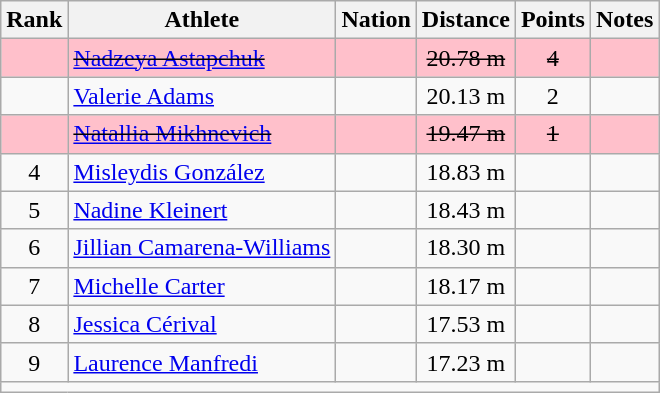<table class="wikitable mw-datatable sortable" style="text-align:center;">
<tr>
<th>Rank</th>
<th>Athlete</th>
<th>Nation</th>
<th>Distance</th>
<th>Points</th>
<th>Notes</th>
</tr>
<tr bgcolor=pink>
<td></td>
<td align=left><s><a href='#'>Nadzeya Astapchuk</a></s></td>
<td align=left><s></s></td>
<td><s>20.78 m</s></td>
<td><s>4</s></td>
<td></td>
</tr>
<tr>
<td></td>
<td align=left><a href='#'>Valerie Adams</a></td>
<td align=left></td>
<td>20.13 m</td>
<td>2</td>
<td></td>
</tr>
<tr bgcolor=pink>
<td></td>
<td align=left><s><a href='#'>Natallia Mikhnevich</a></s></td>
<td align=left><s></s></td>
<td><s>19.47 m</s></td>
<td><s>1</s></td>
<td></td>
</tr>
<tr>
<td>4</td>
<td align=left><a href='#'>Misleydis González</a></td>
<td align=left></td>
<td>18.83 m</td>
<td></td>
<td></td>
</tr>
<tr>
<td>5</td>
<td align=left><a href='#'>Nadine Kleinert</a></td>
<td align=left></td>
<td>18.43 m</td>
<td></td>
<td></td>
</tr>
<tr>
<td>6</td>
<td align=left><a href='#'>Jillian Camarena-Williams</a></td>
<td align=left></td>
<td>18.30 m</td>
<td></td>
<td></td>
</tr>
<tr>
<td>7</td>
<td align=left><a href='#'>Michelle Carter</a></td>
<td align=left></td>
<td>18.17 m</td>
<td></td>
<td></td>
</tr>
<tr>
<td>8</td>
<td align=left><a href='#'>Jessica Cérival</a></td>
<td align=left></td>
<td>17.53 m</td>
<td></td>
<td></td>
</tr>
<tr>
<td>9</td>
<td align=left><a href='#'>Laurence Manfredi</a></td>
<td align=left></td>
<td>17.23 m</td>
<td></td>
<td></td>
</tr>
<tr class="sortbottom">
<td colspan=6></td>
</tr>
</table>
